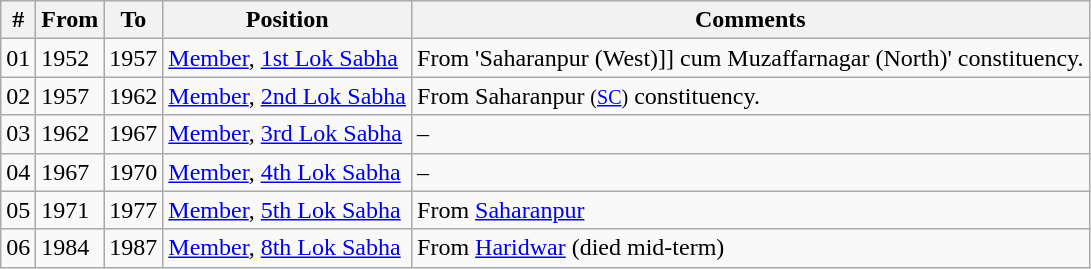<table class="wikitable sortable">
<tr>
<th>#</th>
<th>From</th>
<th>To</th>
<th>Position</th>
<th>Comments</th>
</tr>
<tr>
<td>01</td>
<td>1952</td>
<td>1957</td>
<td><a href='#'>Member</a>, <a href='#'>1st Lok Sabha</a></td>
<td>From 'Saharanpur (West)]] cum Muzaffarnagar (North)'  constituency.</td>
</tr>
<tr>
<td>02</td>
<td>1957</td>
<td>1962</td>
<td><a href='#'>Member</a>, <a href='#'>2nd Lok Sabha</a></td>
<td>From Saharanpur <small>(<a href='#'>SC</a>)</small> constituency.</td>
</tr>
<tr>
<td>03</td>
<td>1962</td>
<td>1967</td>
<td><a href='#'>Member</a>, <a href='#'>3rd Lok Sabha</a></td>
<td>–</td>
</tr>
<tr>
<td>04</td>
<td>1967</td>
<td>1970</td>
<td><a href='#'>Member</a>, <a href='#'>4th Lok Sabha</a></td>
<td>–</td>
</tr>
<tr>
<td>05</td>
<td>1971</td>
<td>1977</td>
<td><a href='#'>Member</a>, <a href='#'>5th Lok Sabha</a></td>
<td>From <a href='#'>Saharanpur</a></td>
</tr>
<tr>
<td>06</td>
<td>1984</td>
<td>1987</td>
<td><a href='#'>Member</a>, <a href='#'>8th Lok Sabha</a></td>
<td>From <a href='#'>Haridwar</a> (died mid-term)</td>
</tr>
</table>
